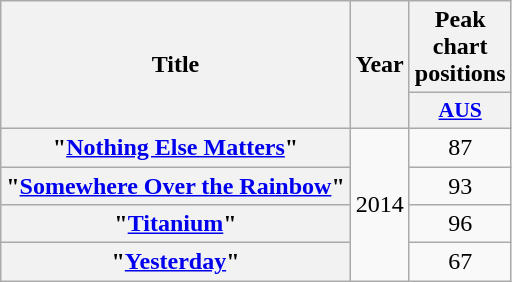<table class="wikitable plainrowheaders" style="text-align:center;">
<tr>
<th scope="col" rowspan="2">Title</th>
<th scope="col" rowspan="2" style="width:1em;">Year</th>
<th scope="col" style="width:1em;">Peak chart positions</th>
</tr>
<tr>
<th scope="col" style="width:3em;font-size:90%;"><a href='#'>AUS</a><br></th>
</tr>
<tr>
<th scope="row">"<a href='#'>Nothing Else Matters</a>"</th>
<td rowspan="4">2014</td>
<td>87</td>
</tr>
<tr>
<th scope="row">"<a href='#'>Somewhere Over the Rainbow</a>"</th>
<td>93</td>
</tr>
<tr>
<th scope="row">"<a href='#'>Titanium</a>"</th>
<td>96</td>
</tr>
<tr>
<th scope="row">"<a href='#'>Yesterday</a>"</th>
<td>67</td>
</tr>
</table>
